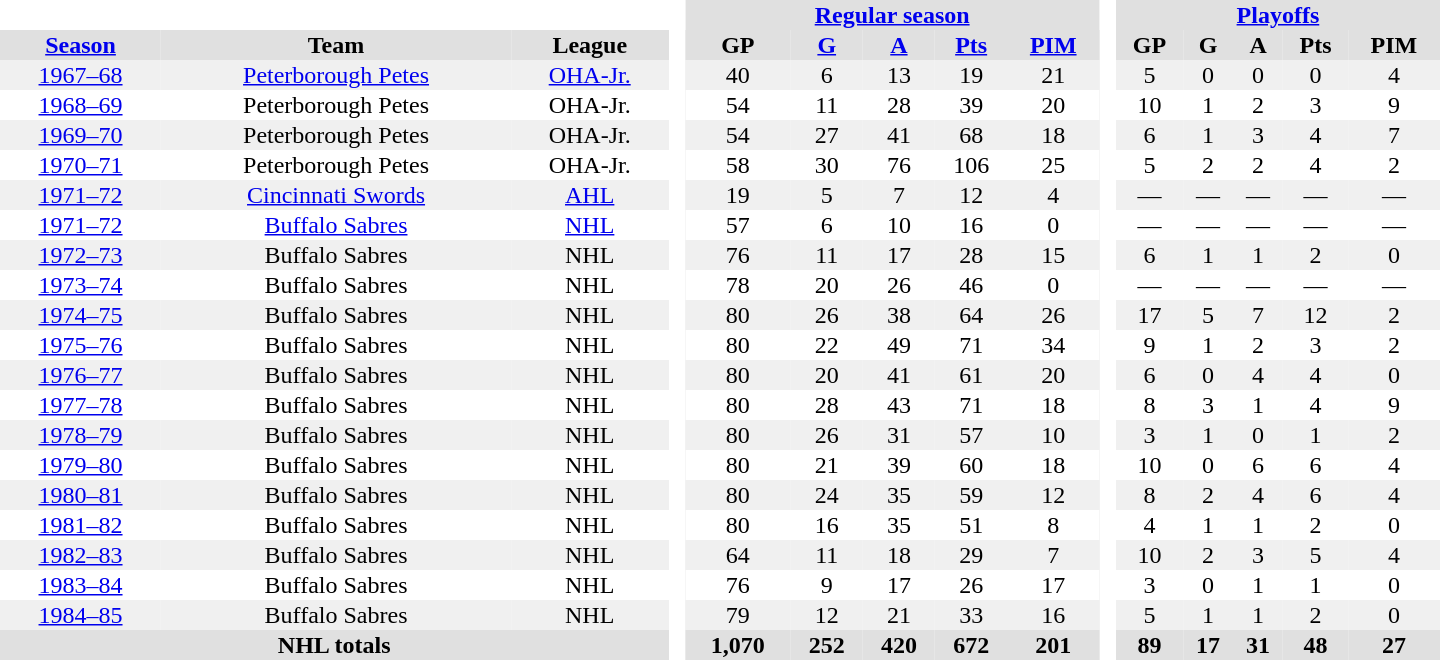<table border="0" cellpadding="1" cellspacing="0" style="text-align:center; width:60em">
<tr bgcolor="#e0e0e0">
<th colspan="3" bgcolor="#ffffff"> </th>
<th rowspan="99" bgcolor="#ffffff"> </th>
<th colspan="5"><a href='#'>Regular season</a></th>
<th rowspan="99" bgcolor="#ffffff"> </th>
<th colspan="5"><a href='#'>Playoffs</a></th>
</tr>
<tr bgcolor="#e0e0e0">
<th><a href='#'>Season</a></th>
<th>Team</th>
<th>League</th>
<th>GP</th>
<th><a href='#'>G</a></th>
<th><a href='#'>A</a></th>
<th><a href='#'>Pts</a></th>
<th><a href='#'>PIM</a></th>
<th>GP</th>
<th>G</th>
<th>A</th>
<th>Pts</th>
<th>PIM</th>
</tr>
<tr ALIGN="center" bgcolor="#f0f0f0">
<td><a href='#'>1967–68</a></td>
<td><a href='#'>Peterborough Petes</a></td>
<td><a href='#'>OHA-Jr.</a></td>
<td>40</td>
<td>6</td>
<td>13</td>
<td>19</td>
<td>21</td>
<td>5</td>
<td>0</td>
<td>0</td>
<td>0</td>
<td>4</td>
</tr>
<tr ALIGN="center">
<td><a href='#'>1968–69</a></td>
<td>Peterborough Petes</td>
<td>OHA-Jr.</td>
<td>54</td>
<td>11</td>
<td>28</td>
<td>39</td>
<td>20</td>
<td>10</td>
<td>1</td>
<td>2</td>
<td>3</td>
<td>9</td>
</tr>
<tr ALIGN="center" bgcolor="#f0f0f0">
<td><a href='#'>1969–70</a></td>
<td>Peterborough Petes</td>
<td>OHA-Jr.</td>
<td>54</td>
<td>27</td>
<td>41</td>
<td>68</td>
<td>18</td>
<td>6</td>
<td>1</td>
<td>3</td>
<td>4</td>
<td>7</td>
</tr>
<tr ALIGN="center">
<td><a href='#'>1970–71</a></td>
<td>Peterborough Petes</td>
<td>OHA-Jr.</td>
<td>58</td>
<td>30</td>
<td>76</td>
<td>106</td>
<td>25</td>
<td>5</td>
<td>2</td>
<td>2</td>
<td>4</td>
<td>2</td>
</tr>
<tr ALIGN="center" bgcolor="#f0f0f0">
<td><a href='#'>1971–72</a></td>
<td><a href='#'>Cincinnati Swords</a></td>
<td><a href='#'>AHL</a></td>
<td>19</td>
<td>5</td>
<td>7</td>
<td>12</td>
<td>4</td>
<td>—</td>
<td>—</td>
<td>—</td>
<td>—</td>
<td>—</td>
</tr>
<tr ALIGN="center">
<td><a href='#'>1971–72</a></td>
<td><a href='#'>Buffalo Sabres</a></td>
<td><a href='#'>NHL</a></td>
<td>57</td>
<td>6</td>
<td>10</td>
<td>16</td>
<td>0</td>
<td>—</td>
<td>—</td>
<td>—</td>
<td>—</td>
<td>—</td>
</tr>
<tr ALIGN="center" bgcolor="#f0f0f0">
<td><a href='#'>1972–73</a></td>
<td>Buffalo Sabres</td>
<td>NHL</td>
<td>76</td>
<td>11</td>
<td>17</td>
<td>28</td>
<td>15</td>
<td>6</td>
<td>1</td>
<td>1</td>
<td>2</td>
<td>0</td>
</tr>
<tr ALIGN="center">
<td><a href='#'>1973–74</a></td>
<td>Buffalo Sabres</td>
<td>NHL</td>
<td>78</td>
<td>20</td>
<td>26</td>
<td>46</td>
<td>0</td>
<td>—</td>
<td>—</td>
<td>—</td>
<td>—</td>
<td>—</td>
</tr>
<tr ALIGN="center" bgcolor="#f0f0f0">
<td><a href='#'>1974–75</a></td>
<td>Buffalo Sabres</td>
<td>NHL</td>
<td>80</td>
<td>26</td>
<td>38</td>
<td>64</td>
<td>26</td>
<td>17</td>
<td>5</td>
<td>7</td>
<td>12</td>
<td>2</td>
</tr>
<tr ALIGN="center">
<td><a href='#'>1975–76</a></td>
<td>Buffalo Sabres</td>
<td>NHL</td>
<td>80</td>
<td>22</td>
<td>49</td>
<td>71</td>
<td>34</td>
<td>9</td>
<td>1</td>
<td>2</td>
<td>3</td>
<td>2</td>
</tr>
<tr ALIGN="center" bgcolor="#f0f0f0">
<td><a href='#'>1976–77</a></td>
<td>Buffalo Sabres</td>
<td>NHL</td>
<td>80</td>
<td>20</td>
<td>41</td>
<td>61</td>
<td>20</td>
<td>6</td>
<td>0</td>
<td>4</td>
<td>4</td>
<td>0</td>
</tr>
<tr ALIGN="center">
<td><a href='#'>1977–78</a></td>
<td>Buffalo Sabres</td>
<td>NHL</td>
<td>80</td>
<td>28</td>
<td>43</td>
<td>71</td>
<td>18</td>
<td>8</td>
<td>3</td>
<td>1</td>
<td>4</td>
<td>9</td>
</tr>
<tr ALIGN="center" bgcolor="#f0f0f0">
<td><a href='#'>1978–79</a></td>
<td>Buffalo Sabres</td>
<td>NHL</td>
<td>80</td>
<td>26</td>
<td>31</td>
<td>57</td>
<td>10</td>
<td>3</td>
<td>1</td>
<td>0</td>
<td>1</td>
<td>2</td>
</tr>
<tr ALIGN="center">
<td><a href='#'>1979–80</a></td>
<td>Buffalo Sabres</td>
<td>NHL</td>
<td>80</td>
<td>21</td>
<td>39</td>
<td>60</td>
<td>18</td>
<td>10</td>
<td>0</td>
<td>6</td>
<td>6</td>
<td>4</td>
</tr>
<tr ALIGN="center" bgcolor="#f0f0f0">
<td><a href='#'>1980–81</a></td>
<td>Buffalo Sabres</td>
<td>NHL</td>
<td>80</td>
<td>24</td>
<td>35</td>
<td>59</td>
<td>12</td>
<td>8</td>
<td>2</td>
<td>4</td>
<td>6</td>
<td>4</td>
</tr>
<tr ALIGN="center">
<td><a href='#'>1981–82</a></td>
<td>Buffalo Sabres</td>
<td>NHL</td>
<td>80</td>
<td>16</td>
<td>35</td>
<td>51</td>
<td>8</td>
<td>4</td>
<td>1</td>
<td>1</td>
<td>2</td>
<td>0</td>
</tr>
<tr ALIGN="center" bgcolor="#f0f0f0">
<td><a href='#'>1982–83</a></td>
<td>Buffalo Sabres</td>
<td>NHL</td>
<td>64</td>
<td>11</td>
<td>18</td>
<td>29</td>
<td>7</td>
<td>10</td>
<td>2</td>
<td>3</td>
<td>5</td>
<td>4</td>
</tr>
<tr ALIGN="center">
<td><a href='#'>1983–84</a></td>
<td>Buffalo Sabres</td>
<td>NHL</td>
<td>76</td>
<td>9</td>
<td>17</td>
<td>26</td>
<td>17</td>
<td>3</td>
<td>0</td>
<td>1</td>
<td>1</td>
<td>0</td>
</tr>
<tr ALIGN="center" bgcolor="#f0f0f0">
<td><a href='#'>1984–85</a></td>
<td>Buffalo Sabres</td>
<td>NHL</td>
<td>79</td>
<td>12</td>
<td>21</td>
<td>33</td>
<td>16</td>
<td>5</td>
<td>1</td>
<td>1</td>
<td>2</td>
<td>0</td>
</tr>
<tr bgcolor="#e0e0e0">
<th colspan="3">NHL totals</th>
<th>1,070</th>
<th>252</th>
<th>420</th>
<th>672</th>
<th>201</th>
<th>89</th>
<th>17</th>
<th>31</th>
<th>48</th>
<th>27</th>
</tr>
</table>
